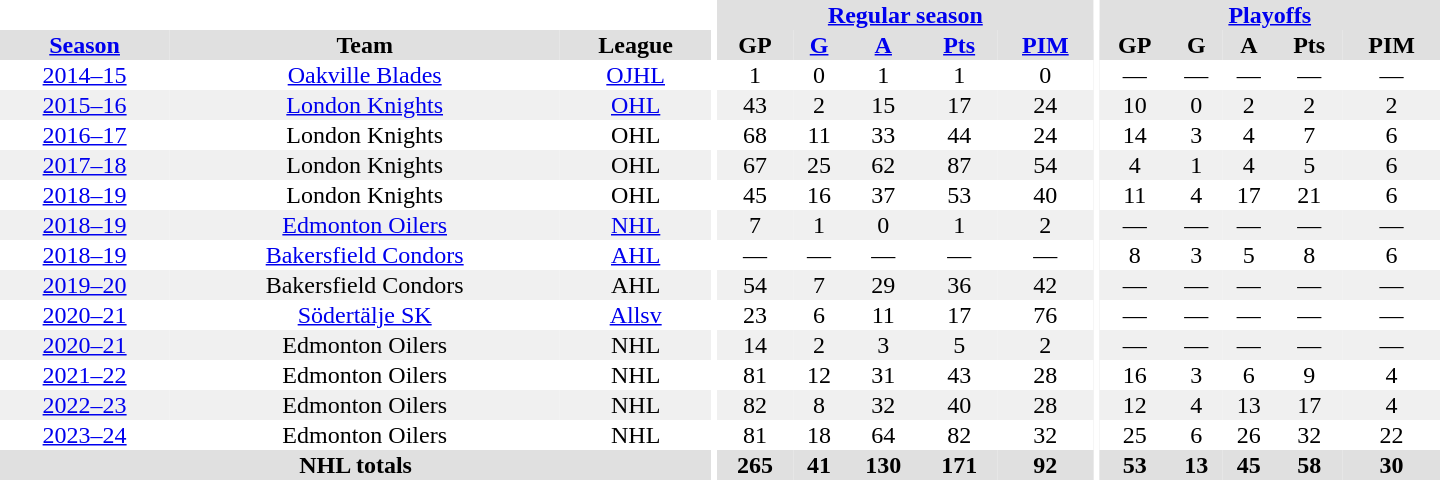<table border="0" cellpadding="1" cellspacing="0" style="text-align:center; width:60em;">
<tr bgcolor="#e0e0e0">
<th colspan="3" bgcolor="#ffffff"></th>
<th rowspan="99" bgcolor="#ffffff"></th>
<th colspan="5"><a href='#'>Regular season</a></th>
<th rowspan="99" bgcolor="#ffffff"></th>
<th colspan="5"><a href='#'>Playoffs</a></th>
</tr>
<tr bgcolor="#e0e0e0">
<th><a href='#'>Season</a></th>
<th>Team</th>
<th>League</th>
<th>GP</th>
<th><a href='#'>G</a></th>
<th><a href='#'>A</a></th>
<th><a href='#'>Pts</a></th>
<th><a href='#'>PIM</a></th>
<th>GP</th>
<th>G</th>
<th>A</th>
<th>Pts</th>
<th>PIM</th>
</tr>
<tr>
<td><a href='#'>2014–15</a></td>
<td><a href='#'>Oakville Blades</a></td>
<td><a href='#'>OJHL</a></td>
<td>1</td>
<td>0</td>
<td>1</td>
<td>1</td>
<td>0</td>
<td>—</td>
<td>—</td>
<td>—</td>
<td>—</td>
<td>—</td>
</tr>
<tr bgcolor="#f0f0f0">
<td><a href='#'>2015–16</a></td>
<td><a href='#'>London Knights</a></td>
<td><a href='#'>OHL</a></td>
<td>43</td>
<td>2</td>
<td>15</td>
<td>17</td>
<td>24</td>
<td>10</td>
<td>0</td>
<td>2</td>
<td>2</td>
<td>2</td>
</tr>
<tr>
<td><a href='#'>2016–17</a></td>
<td>London Knights</td>
<td>OHL</td>
<td>68</td>
<td>11</td>
<td>33</td>
<td>44</td>
<td>24</td>
<td>14</td>
<td>3</td>
<td>4</td>
<td>7</td>
<td>6</td>
</tr>
<tr bgcolor="#f0f0f0">
<td><a href='#'>2017–18</a></td>
<td>London Knights</td>
<td>OHL</td>
<td>67</td>
<td>25</td>
<td>62</td>
<td>87</td>
<td>54</td>
<td>4</td>
<td>1</td>
<td>4</td>
<td>5</td>
<td>6</td>
</tr>
<tr>
<td><a href='#'>2018–19</a></td>
<td>London Knights</td>
<td>OHL</td>
<td>45</td>
<td>16</td>
<td>37</td>
<td>53</td>
<td>40</td>
<td>11</td>
<td>4</td>
<td>17</td>
<td>21</td>
<td>6</td>
</tr>
<tr bgcolor="#f0f0f0">
<td><a href='#'>2018–19</a></td>
<td><a href='#'>Edmonton Oilers</a></td>
<td><a href='#'>NHL</a></td>
<td>7</td>
<td>1</td>
<td>0</td>
<td>1</td>
<td>2</td>
<td>—</td>
<td>—</td>
<td>—</td>
<td>—</td>
<td>—</td>
</tr>
<tr>
<td><a href='#'>2018–19</a></td>
<td><a href='#'>Bakersfield Condors</a></td>
<td><a href='#'>AHL</a></td>
<td>—</td>
<td>—</td>
<td>—</td>
<td>—</td>
<td>—</td>
<td>8</td>
<td>3</td>
<td>5</td>
<td>8</td>
<td>6</td>
</tr>
<tr bgcolor="#f0f0f0">
<td><a href='#'>2019–20</a></td>
<td>Bakersfield Condors</td>
<td>AHL</td>
<td>54</td>
<td>7</td>
<td>29</td>
<td>36</td>
<td>42</td>
<td>—</td>
<td>—</td>
<td>—</td>
<td>—</td>
<td>—</td>
</tr>
<tr>
<td><a href='#'>2020–21</a></td>
<td><a href='#'>Södertälje SK</a></td>
<td><a href='#'>Allsv</a></td>
<td>23</td>
<td>6</td>
<td>11</td>
<td>17</td>
<td>76</td>
<td>—</td>
<td>—</td>
<td>—</td>
<td>—</td>
<td>—</td>
</tr>
<tr bgcolor="#f0f0f0">
<td><a href='#'>2020–21</a></td>
<td>Edmonton Oilers</td>
<td>NHL</td>
<td>14</td>
<td>2</td>
<td>3</td>
<td>5</td>
<td>2</td>
<td>—</td>
<td>—</td>
<td>—</td>
<td>—</td>
<td>—</td>
</tr>
<tr>
<td><a href='#'>2021–22</a></td>
<td>Edmonton Oilers</td>
<td>NHL</td>
<td>81</td>
<td>12</td>
<td>31</td>
<td>43</td>
<td>28</td>
<td>16</td>
<td>3</td>
<td>6</td>
<td>9</td>
<td>4</td>
</tr>
<tr bgcolor="#f0f0f0">
<td><a href='#'>2022–23</a></td>
<td>Edmonton Oilers</td>
<td>NHL</td>
<td>82</td>
<td>8</td>
<td>32</td>
<td>40</td>
<td>28</td>
<td>12</td>
<td>4</td>
<td>13</td>
<td>17</td>
<td>4</td>
</tr>
<tr>
<td><a href='#'>2023–24</a></td>
<td>Edmonton Oilers</td>
<td>NHL</td>
<td>81</td>
<td>18</td>
<td>64</td>
<td>82</td>
<td>32</td>
<td>25</td>
<td>6</td>
<td>26</td>
<td>32</td>
<td>22</td>
</tr>
<tr bgcolor="#e0e0e0">
<th colspan="3">NHL totals</th>
<th>265</th>
<th>41</th>
<th>130</th>
<th>171</th>
<th>92</th>
<th>53</th>
<th>13</th>
<th>45</th>
<th>58</th>
<th>30</th>
</tr>
</table>
